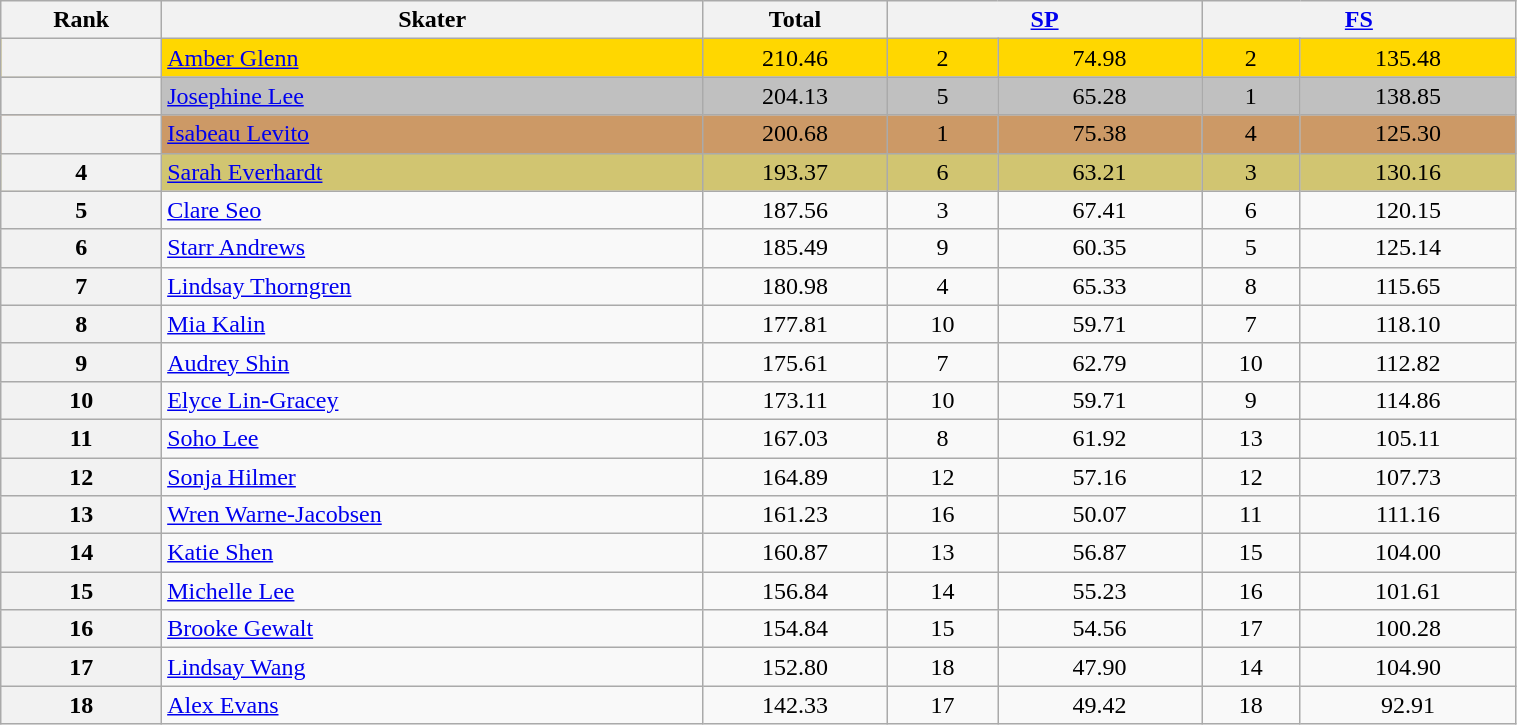<table class="wikitable sortable" style="text-align:left; width:80%">
<tr>
<th scope="col">Rank</th>
<th scope="col">Skater</th>
<th scope="col">Total</th>
<th scope="col" colspan="2" width="80px"><a href='#'>SP</a></th>
<th scope="col" colspan="2" width="80px"><a href='#'>FS</a></th>
</tr>
<tr bgcolor="gold">
<th scope="row"></th>
<td><a href='#'>Amber Glenn</a></td>
<td align="center">210.46</td>
<td align="center">2</td>
<td align="center">74.98</td>
<td align="center">2</td>
<td align="center">135.48</td>
</tr>
<tr bgcolor="silver">
<th scope="row"></th>
<td><a href='#'>Josephine Lee</a></td>
<td align="center">204.13</td>
<td align="center">5</td>
<td align="center">65.28</td>
<td align="center">1</td>
<td align="center">138.85</td>
</tr>
<tr bgcolor="cc9966">
<th scope="row"></th>
<td><a href='#'>Isabeau Levito</a></td>
<td align="center">200.68</td>
<td align="center">1</td>
<td align="center">75.38</td>
<td align="center">4</td>
<td align="center">125.30</td>
</tr>
<tr bgcolor="#d1c571">
<th scope="row">4</th>
<td><a href='#'>Sarah Everhardt</a></td>
<td align="center">193.37</td>
<td align="center">6</td>
<td align="center">63.21</td>
<td align="center">3</td>
<td align="center">130.16</td>
</tr>
<tr>
<th scope="row">5</th>
<td><a href='#'>Clare Seo</a></td>
<td align="center">187.56</td>
<td align="center">3</td>
<td align="center">67.41</td>
<td align="center">6</td>
<td align="center">120.15</td>
</tr>
<tr>
<th scope="row">6</th>
<td><a href='#'>Starr Andrews</a></td>
<td align="center">185.49</td>
<td align="center">9</td>
<td align="center">60.35</td>
<td align="center">5</td>
<td align="center">125.14</td>
</tr>
<tr>
<th scope="row">7</th>
<td><a href='#'>Lindsay Thorngren</a></td>
<td align="center">180.98</td>
<td align="center">4</td>
<td align="center">65.33</td>
<td align="center">8</td>
<td align="center">115.65</td>
</tr>
<tr>
<th scope="row">8</th>
<td><a href='#'>Mia Kalin</a></td>
<td align="center">177.81</td>
<td align="center">10</td>
<td align="center">59.71</td>
<td align="center">7</td>
<td align="center">118.10</td>
</tr>
<tr>
<th scope="row">9</th>
<td><a href='#'>Audrey Shin</a></td>
<td align="center">175.61</td>
<td align="center">7</td>
<td align="center">62.79</td>
<td align="center">10</td>
<td align="center">112.82</td>
</tr>
<tr>
<th scope="row">10</th>
<td><a href='#'>Elyce Lin-Gracey</a></td>
<td align="center">173.11</td>
<td align="center">10</td>
<td align="center">59.71</td>
<td align="center">9</td>
<td align="center">114.86</td>
</tr>
<tr>
<th scope="row">11</th>
<td><a href='#'>Soho Lee</a></td>
<td align="center">167.03</td>
<td align="center">8</td>
<td align="center">61.92</td>
<td align="center">13</td>
<td align="center">105.11</td>
</tr>
<tr>
<th scope="row">12</th>
<td><a href='#'>Sonja Hilmer</a></td>
<td align="center">164.89</td>
<td align="center">12</td>
<td align="center">57.16</td>
<td align="center">12</td>
<td align="center">107.73</td>
</tr>
<tr>
<th scope="row">13</th>
<td><a href='#'>Wren Warne-Jacobsen</a></td>
<td align="center">161.23</td>
<td align="center">16</td>
<td align="center">50.07</td>
<td align="center">11</td>
<td align="center">111.16</td>
</tr>
<tr>
<th scope="row">14</th>
<td><a href='#'>Katie Shen</a></td>
<td align="center">160.87</td>
<td align="center">13</td>
<td align="center">56.87</td>
<td align="center">15</td>
<td align="center">104.00</td>
</tr>
<tr>
<th scope="row">15</th>
<td><a href='#'> Michelle Lee</a></td>
<td align="center">156.84</td>
<td align="center">14</td>
<td align="center">55.23</td>
<td align="center">16</td>
<td align="center">101.61</td>
</tr>
<tr>
<th scope="row">16</th>
<td><a href='#'>Brooke Gewalt</a></td>
<td align="center">154.84</td>
<td align="center">15</td>
<td align="center">54.56</td>
<td align="center">17</td>
<td align="center">100.28</td>
</tr>
<tr>
<th scope="row">17</th>
<td><a href='#'>Lindsay Wang</a></td>
<td align="center">152.80</td>
<td align="center">18</td>
<td align="center">47.90</td>
<td align="center">14</td>
<td align="center">104.90</td>
</tr>
<tr>
<th scope="row">18</th>
<td><a href='#'>Alex Evans</a></td>
<td align="center">142.33</td>
<td align="center">17</td>
<td align="center">49.42</td>
<td align="center">18</td>
<td align="center">92.91</td>
</tr>
</table>
